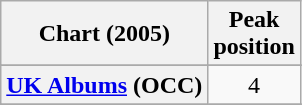<table class="wikitable sortable plainrowheaders" style="text-align:center">
<tr>
<th scope="col">Chart (2005)</th>
<th scope="col">Peak<br> position</th>
</tr>
<tr>
</tr>
<tr>
</tr>
<tr>
</tr>
<tr>
</tr>
<tr>
</tr>
<tr>
</tr>
<tr>
</tr>
<tr>
</tr>
<tr>
</tr>
<tr>
</tr>
<tr>
</tr>
<tr>
</tr>
<tr>
</tr>
<tr>
</tr>
<tr>
</tr>
<tr>
</tr>
<tr>
</tr>
<tr>
</tr>
<tr>
</tr>
<tr>
<th scope="row"><a href='#'>UK Albums</a> (OCC)</th>
<td align="center">4</td>
</tr>
<tr>
</tr>
<tr>
</tr>
</table>
